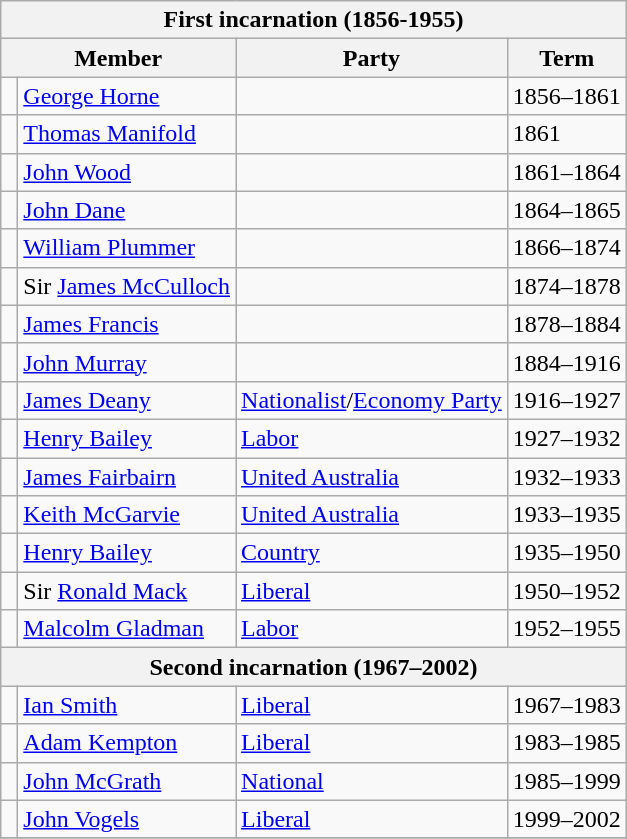<table class="wikitable">
<tr>
<th colspan="4">First incarnation (1856-1955)</th>
</tr>
<tr>
<th colspan="2">Member</th>
<th>Party</th>
<th>Term</th>
</tr>
<tr>
<td> </td>
<td><a href='#'>George Horne</a></td>
<td> </td>
<td>1856–1861</td>
</tr>
<tr>
<td> </td>
<td><a href='#'>Thomas Manifold</a></td>
<td> </td>
<td>1861</td>
</tr>
<tr>
<td> </td>
<td><a href='#'>John Wood</a></td>
<td> </td>
<td>1861–1864</td>
</tr>
<tr>
<td> </td>
<td><a href='#'>John Dane</a></td>
<td> </td>
<td>1864–1865</td>
</tr>
<tr>
<td> </td>
<td><a href='#'>William Plummer</a></td>
<td> </td>
<td>1866–1874</td>
</tr>
<tr>
<td> </td>
<td>Sir <a href='#'>James McCulloch</a></td>
<td> </td>
<td>1874–1878</td>
</tr>
<tr>
<td> </td>
<td><a href='#'>James Francis</a></td>
<td> </td>
<td>1878–1884</td>
</tr>
<tr>
<td> </td>
<td><a href='#'>John Murray</a></td>
<td> </td>
<td>1884–1916</td>
</tr>
<tr>
<td> </td>
<td><a href='#'>James Deany</a></td>
<td><a href='#'>Nationalist</a>/<a href='#'>Economy Party</a></td>
<td>1916–1927</td>
</tr>
<tr>
<td> </td>
<td><a href='#'>Henry Bailey</a></td>
<td><a href='#'>Labor</a></td>
<td>1927–1932</td>
</tr>
<tr>
<td> </td>
<td><a href='#'>James Fairbairn</a></td>
<td><a href='#'>United Australia</a></td>
<td>1932–1933</td>
</tr>
<tr>
<td> </td>
<td><a href='#'>Keith McGarvie</a></td>
<td><a href='#'>United Australia</a></td>
<td>1933–1935</td>
</tr>
<tr>
<td> </td>
<td><a href='#'>Henry Bailey</a></td>
<td><a href='#'>Country</a></td>
<td>1935–1950</td>
</tr>
<tr>
<td> </td>
<td>Sir <a href='#'>Ronald Mack</a></td>
<td><a href='#'>Liberal</a></td>
<td>1950–1952</td>
</tr>
<tr>
<td> </td>
<td><a href='#'>Malcolm Gladman</a></td>
<td><a href='#'>Labor</a></td>
<td>1952–1955</td>
</tr>
<tr>
<th colspan="4">Second incarnation (1967–2002)</th>
</tr>
<tr>
<td> </td>
<td><a href='#'>Ian Smith</a></td>
<td><a href='#'>Liberal</a></td>
<td>1967–1983</td>
</tr>
<tr>
<td> </td>
<td><a href='#'>Adam Kempton</a></td>
<td><a href='#'>Liberal</a></td>
<td>1983–1985</td>
</tr>
<tr>
<td> </td>
<td><a href='#'>John McGrath</a></td>
<td><a href='#'>National</a></td>
<td>1985–1999</td>
</tr>
<tr>
<td> </td>
<td><a href='#'>John Vogels</a></td>
<td><a href='#'>Liberal</a></td>
<td>1999–2002</td>
</tr>
<tr>
</tr>
</table>
